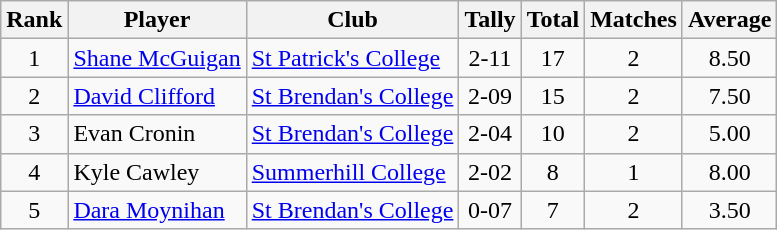<table class="wikitable">
<tr>
<th>Rank</th>
<th>Player</th>
<th>Club</th>
<th>Tally</th>
<th>Total</th>
<th>Matches</th>
<th>Average</th>
</tr>
<tr>
<td rowspan="1" style="text-align:center;">1</td>
<td><a href='#'>Shane McGuigan</a></td>
<td><a href='#'>St Patrick's College</a></td>
<td align=center>2-11</td>
<td align=center>17</td>
<td align=center>2</td>
<td align=center>8.50</td>
</tr>
<tr>
<td rowspan="1" style="text-align:center;">2</td>
<td><a href='#'>David Clifford</a></td>
<td><a href='#'>St Brendan's College</a></td>
<td align=center>2-09</td>
<td align=center>15</td>
<td align=center>2</td>
<td align=center>7.50</td>
</tr>
<tr>
<td rowspan="1" style="text-align:center;">3</td>
<td>Evan Cronin</td>
<td><a href='#'>St Brendan's College</a></td>
<td align=center>2-04</td>
<td align=center>10</td>
<td align=center>2</td>
<td align=center>5.00</td>
</tr>
<tr>
<td rowspan="1" style="text-align:center;">4</td>
<td>Kyle Cawley</td>
<td><a href='#'>Summerhill College</a></td>
<td align=center>2-02</td>
<td align=center>8</td>
<td align=center>1</td>
<td align=center>8.00</td>
</tr>
<tr>
<td rowspan="1" style="text-align:center;">5</td>
<td><a href='#'>Dara Moynihan</a></td>
<td><a href='#'>St Brendan's College</a></td>
<td align=center>0-07</td>
<td align=center>7</td>
<td align=center>2</td>
<td align=center>3.50</td>
</tr>
</table>
